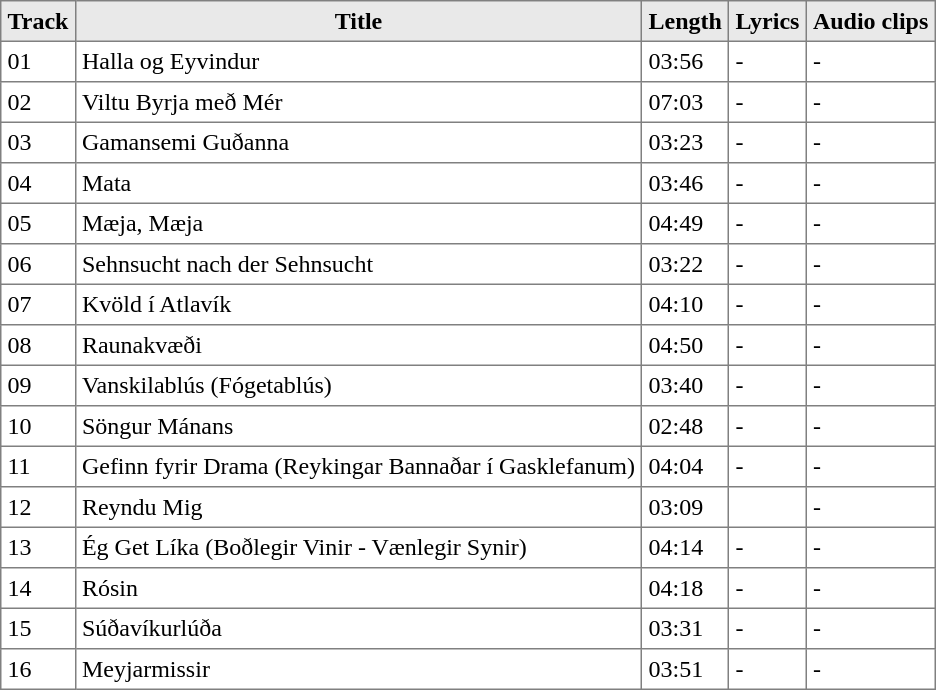<table class="toccolours" border="1" cellpadding="4" style="border-collapse:collapse">
<tr style="background-color:#e9e9e9" |>
<th>Track</th>
<th>Title</th>
<th>Length</th>
<th>Lyrics</th>
<th>Audio clips</th>
</tr>
<tr>
<td>01</td>
<td>Halla og Eyvindur</td>
<td>03:56</td>
<td>-</td>
<td>-</td>
</tr>
<tr>
<td>02</td>
<td>Viltu Byrja með Mér</td>
<td>07:03</td>
<td>-</td>
<td>-</td>
</tr>
<tr>
<td>03</td>
<td>Gamansemi Guðanna</td>
<td>03:23</td>
<td>-</td>
<td>-</td>
</tr>
<tr>
<td>04</td>
<td>Mata</td>
<td>03:46</td>
<td>-</td>
<td>-</td>
</tr>
<tr>
<td>05</td>
<td>Mæja, Mæja</td>
<td>04:49</td>
<td>-</td>
<td>-</td>
</tr>
<tr>
<td>06</td>
<td>Sehnsucht nach der Sehnsucht</td>
<td>03:22</td>
<td>-</td>
<td>-</td>
</tr>
<tr>
<td>07</td>
<td>Kvöld í Atlavík</td>
<td>04:10</td>
<td>-</td>
<td>-</td>
</tr>
<tr>
<td>08</td>
<td>Raunakvæði</td>
<td>04:50</td>
<td>-</td>
<td>-</td>
</tr>
<tr>
<td>09</td>
<td>Vanskilablús (Fógetablús)</td>
<td>03:40</td>
<td>-</td>
<td>-</td>
</tr>
<tr>
<td>10</td>
<td>Söngur Mánans</td>
<td>02:48</td>
<td>-</td>
<td>-</td>
</tr>
<tr>
<td>11</td>
<td>Gefinn fyrir Drama (Reykingar Bannaðar í Gasklefanum)</td>
<td>04:04</td>
<td>-</td>
<td>-</td>
</tr>
<tr>
<td>12</td>
<td>Reyndu Mig</td>
<td>03:09</td>
<td></td>
<td>-</td>
</tr>
<tr>
<td>13</td>
<td>Ég Get Líka (Boðlegir Vinir - Vænlegir Synir)</td>
<td>04:14</td>
<td>-</td>
<td>-</td>
</tr>
<tr>
<td>14</td>
<td>Rósin</td>
<td>04:18</td>
<td>-</td>
<td>-</td>
</tr>
<tr>
<td>15</td>
<td>Súðavíkurlúða</td>
<td>03:31</td>
<td>-</td>
<td>-</td>
</tr>
<tr>
<td>16</td>
<td>Meyjarmissir</td>
<td>03:51</td>
<td>-</td>
<td>-</td>
</tr>
</table>
